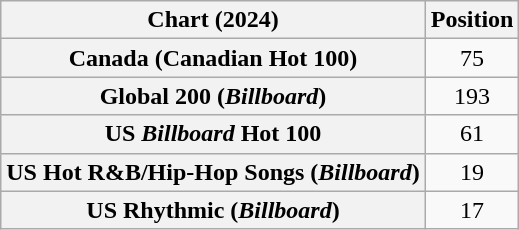<table class="wikitable sortable plainrowheaders" style="text-align:center">
<tr>
<th scope="col">Chart (2024)</th>
<th scope="col">Position</th>
</tr>
<tr>
<th scope="row">Canada (Canadian Hot 100)</th>
<td>75</td>
</tr>
<tr>
<th scope="row">Global 200 (<em>Billboard</em>)</th>
<td>193</td>
</tr>
<tr>
<th scope="row">US <em>Billboard</em> Hot 100</th>
<td>61</td>
</tr>
<tr>
<th scope="row">US Hot R&B/Hip-Hop Songs (<em>Billboard</em>)</th>
<td>19</td>
</tr>
<tr>
<th scope="row">US Rhythmic (<em>Billboard</em>)</th>
<td>17</td>
</tr>
</table>
